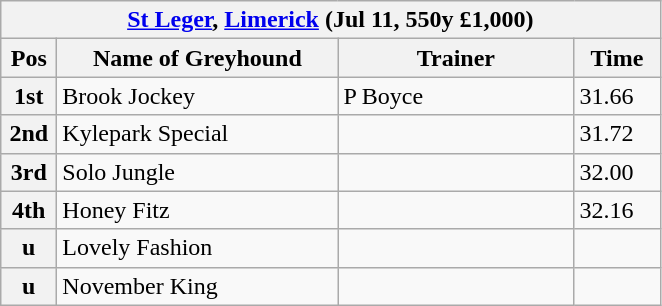<table class="wikitable">
<tr>
<th colspan="6"><a href='#'>St Leger</a>, <a href='#'>Limerick</a> (Jul 11, 550y £1,000)</th>
</tr>
<tr>
<th width=30>Pos</th>
<th width=180>Name of Greyhound</th>
<th width=150>Trainer</th>
<th width=50>Time</th>
</tr>
<tr>
<th>1st</th>
<td>Brook Jockey</td>
<td>P Boyce</td>
<td>31.66</td>
</tr>
<tr>
<th>2nd</th>
<td>Kylepark Special</td>
<td></td>
<td>31.72</td>
</tr>
<tr>
<th>3rd</th>
<td>Solo Jungle</td>
<td></td>
<td>32.00</td>
</tr>
<tr>
<th>4th</th>
<td>Honey Fitz</td>
<td></td>
<td>32.16</td>
</tr>
<tr>
<th>u</th>
<td>Lovely Fashion</td>
<td></td>
<td></td>
</tr>
<tr>
<th>u</th>
<td>November King</td>
<td></td>
<td></td>
</tr>
</table>
